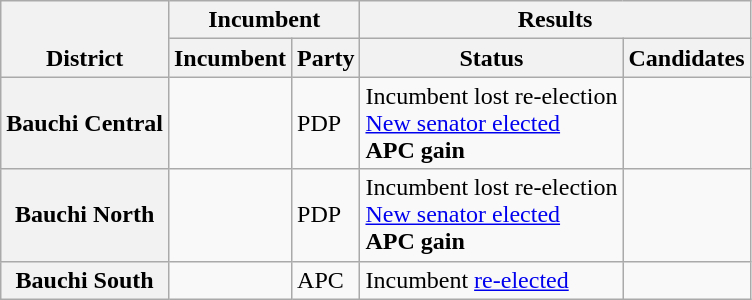<table class="wikitable sortable">
<tr valign=bottom>
<th rowspan=2>District</th>
<th colspan=2>Incumbent</th>
<th colspan=2>Results</th>
</tr>
<tr valign=bottom>
<th>Incumbent</th>
<th>Party</th>
<th>Status</th>
<th>Candidates</th>
</tr>
<tr>
<th>Bauchi Central</th>
<td></td>
<td>PDP</td>
<td>Incumbent lost re-election<br><a href='#'>New senator elected</a><br><strong>APC gain</strong></td>
<td nowrap></td>
</tr>
<tr>
<th>Bauchi North</th>
<td></td>
<td>PDP</td>
<td>Incumbent lost re-election<br><a href='#'>New senator elected</a><br><strong>APC gain</strong></td>
<td nowrap></td>
</tr>
<tr>
<th>Bauchi South</th>
<td></td>
<td>APC</td>
<td>Incumbent <a href='#'>re-elected</a></td>
<td nowrap></td>
</tr>
</table>
